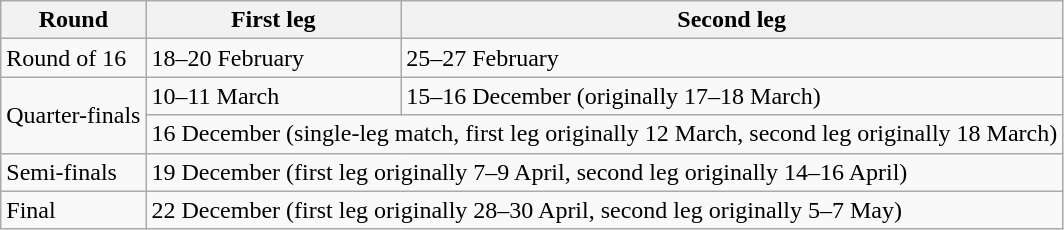<table class="wikitable">
<tr>
<th>Round</th>
<th>First leg</th>
<th>Second leg</th>
</tr>
<tr>
<td>Round of 16</td>
<td>18–20 February</td>
<td>25–27 February</td>
</tr>
<tr>
<td rowspan=2>Quarter-finals</td>
<td>10–11 March</td>
<td>15–16 December (originally 17–18 March)</td>
</tr>
<tr>
<td colspan=2>16 December (single-leg match, first leg originally 12 March, second leg originally 18 March)</td>
</tr>
<tr>
<td>Semi-finals</td>
<td colspan=2>19 December (first leg originally 7–9 April, second leg originally 14–16 April)</td>
</tr>
<tr>
<td>Final</td>
<td colspan=2>22 December (first leg originally 28–30 April, second leg originally 5–7 May)</td>
</tr>
</table>
